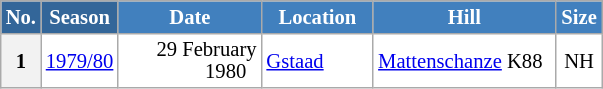<table class="wikitable sortable" style="font-size:86%; line-height:15px; text-align:left; border:grey solid 1px; border-collapse:collapse; background:#ffffff;">
<tr style="background:#efefef;">
<th style="background-color:#369; color:white; width:10px;">No.</th>
<th style="background-color:#369; color:white;  width:30px;">Season</th>
<th style="background-color:#4180be; color:white; width:89px;">Date</th>
<th style="background-color:#4180be; color:white; width:68px;">Location</th>
<th style="background-color:#4180be; color:white; width:115px;">Hill</th>
<th style="background-color:#4180be; color:white; width:25px;">Size</th>
</tr>
<tr>
<th scope=row style="text-align:center;">1</th>
<td align=center><a href='#'>1979/80</a></td>
<td align=right>29 February 1980  </td>
<td> <a href='#'>Gstaad</a></td>
<td><a href='#'>Mattenschanze</a> K88</td>
<td align=center>NH</td>
</tr>
</table>
